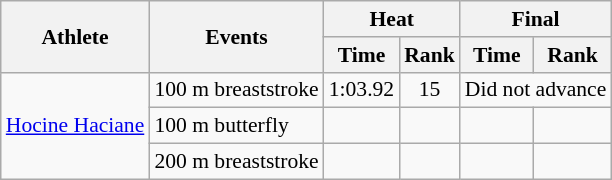<table class=wikitable style="font-size:90%">
<tr>
<th rowspan="2">Athlete</th>
<th rowspan="2">Events</th>
<th colspan="2">Heat</th>
<th colspan="2">Final</th>
</tr>
<tr>
<th>Time</th>
<th>Rank</th>
<th>Time</th>
<th>Rank</th>
</tr>
<tr>
<td rowspan="3"><a href='#'>Hocine Haciane</a></td>
<td>100 m breaststroke</td>
<td>1:03.92</td>
<td align=center>15</td>
<td align=center colspan="2">Did not advance</td>
</tr>
<tr>
<td>100 m butterfly</td>
<td></td>
<td></td>
<td></td>
<td></td>
</tr>
<tr>
<td>200 m breaststroke</td>
<td></td>
<td></td>
<td></td>
<td></td>
</tr>
</table>
